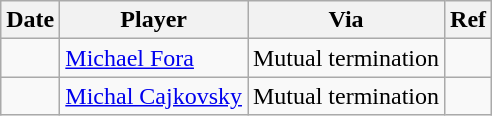<table class="wikitable">
<tr>
<th>Date</th>
<th>Player</th>
<th>Via</th>
<th>Ref</th>
</tr>
<tr>
<td></td>
<td><a href='#'>Michael Fora</a></td>
<td>Mutual termination</td>
<td></td>
</tr>
<tr>
<td></td>
<td><a href='#'>Michal Cajkovsky</a></td>
<td>Mutual termination</td>
<td></td>
</tr>
</table>
